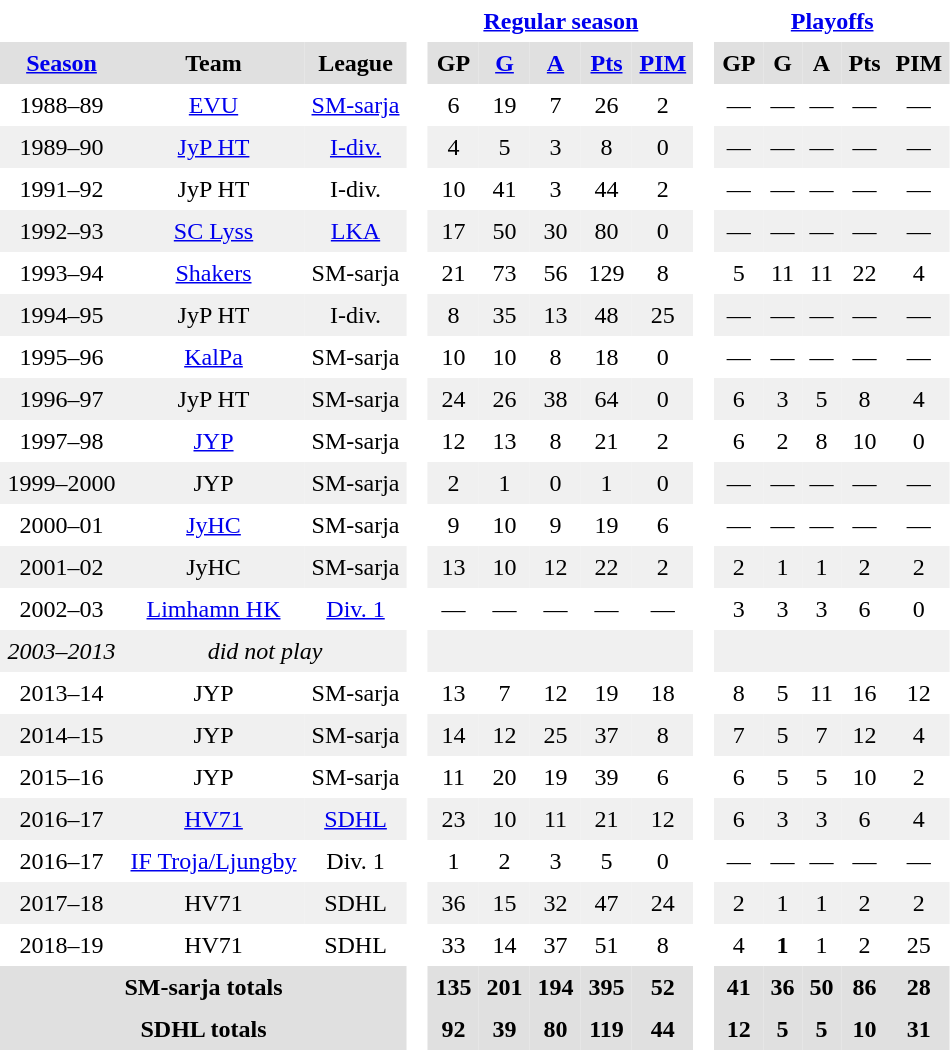<table border="0" cellpadding="5" cellspacing="0" style="text-align:center">
<tr>
<th colspan="3" bgcolor="#ffffff"> </th>
<th rowspan="93" bgcolor="#ffffff"> </th>
<th colspan="5"><a href='#'>Regular season</a></th>
<th rowspan="93" bgcolor="#ffffff"> </th>
<th colspan="5"><a href='#'>Playoffs</a></th>
</tr>
<tr bgcolor="#e0e0e0">
<th><a href='#'>Season</a></th>
<th>Team</th>
<th>League</th>
<th>GP</th>
<th><a href='#'>G</a></th>
<th><a href='#'>A</a></th>
<th><a href='#'>Pts</a></th>
<th><a href='#'>PIM</a></th>
<th>GP</th>
<th>G</th>
<th>A</th>
<th>Pts</th>
<th>PIM</th>
</tr>
<tr>
<td>1988–89</td>
<td><a href='#'>EVU</a></td>
<td><a href='#'>SM-sarja</a></td>
<td>6</td>
<td>19</td>
<td>7</td>
<td>26</td>
<td>2</td>
<td>—</td>
<td>—</td>
<td>—</td>
<td>—</td>
<td>—</td>
</tr>
<tr bgcolor="#f0f0f0">
<td>1989–90</td>
<td><a href='#'>JyP HT</a></td>
<td><a href='#'>I-div.</a></td>
<td>4</td>
<td>5</td>
<td>3</td>
<td>8</td>
<td>0</td>
<td>—</td>
<td>—</td>
<td>—</td>
<td>—</td>
<td>—</td>
</tr>
<tr>
<td>1991–92</td>
<td>JyP HT</td>
<td>I-div.</td>
<td>10</td>
<td>41</td>
<td>3</td>
<td>44</td>
<td>2</td>
<td>—</td>
<td>—</td>
<td>—</td>
<td>—</td>
<td>—</td>
</tr>
<tr bgcolor="#f0f0f0">
<td>1992–93</td>
<td><a href='#'>SC Lyss</a></td>
<td><a href='#'>LKA</a></td>
<td>17</td>
<td>50</td>
<td>30</td>
<td>80</td>
<td>0</td>
<td>—</td>
<td>—</td>
<td>—</td>
<td>—</td>
<td>—</td>
</tr>
<tr>
<td>1993–94</td>
<td><a href='#'>Shakers</a></td>
<td>SM-sarja</td>
<td>21</td>
<td>73</td>
<td>56</td>
<td>129</td>
<td>8</td>
<td>5</td>
<td>11</td>
<td>11</td>
<td>22</td>
<td>4</td>
</tr>
<tr bgcolor="#f0f0f0">
<td>1994–95</td>
<td>JyP HT</td>
<td>I-div.</td>
<td>8</td>
<td>35</td>
<td>13</td>
<td>48</td>
<td>25</td>
<td>—</td>
<td>—</td>
<td>—</td>
<td>—</td>
<td>—</td>
</tr>
<tr>
<td>1995–96</td>
<td><a href='#'>KalPa</a></td>
<td>SM-sarja</td>
<td>10</td>
<td>10</td>
<td>8</td>
<td>18</td>
<td>0</td>
<td>—</td>
<td>—</td>
<td>—</td>
<td>—</td>
<td>—</td>
</tr>
<tr bgcolor="#f0f0f0">
<td>1996–97</td>
<td>JyP HT</td>
<td>SM-sarja</td>
<td>24</td>
<td>26</td>
<td>38</td>
<td>64</td>
<td>0</td>
<td>6</td>
<td>3</td>
<td>5</td>
<td>8</td>
<td>4</td>
</tr>
<tr>
<td>1997–98</td>
<td><a href='#'>JYP</a></td>
<td>SM-sarja</td>
<td>12</td>
<td>13</td>
<td>8</td>
<td>21</td>
<td>2</td>
<td>6</td>
<td>2</td>
<td>8</td>
<td>10</td>
<td>0</td>
</tr>
<tr bgcolor="#f0f0f0">
<td>1999–2000</td>
<td>JYP</td>
<td>SM-sarja</td>
<td>2</td>
<td>1</td>
<td>0</td>
<td>1</td>
<td>0</td>
<td>—</td>
<td>—</td>
<td>—</td>
<td>—</td>
<td>—</td>
</tr>
<tr>
<td>2000–01</td>
<td><a href='#'>JyHC</a></td>
<td>SM-sarja</td>
<td>9</td>
<td>10</td>
<td>9</td>
<td>19</td>
<td>6</td>
<td>—</td>
<td>—</td>
<td>—</td>
<td>—</td>
<td>—</td>
</tr>
<tr bgcolor="#f0f0f0">
<td>2001–02</td>
<td>JyHC</td>
<td>SM-sarja</td>
<td>13</td>
<td>10</td>
<td>12</td>
<td>22</td>
<td>2</td>
<td>2</td>
<td>1</td>
<td>1</td>
<td>2</td>
<td>2</td>
</tr>
<tr>
<td>2002–03</td>
<td><a href='#'>Limhamn HK</a></td>
<td><a href='#'>Div. 1</a></td>
<td>—</td>
<td>—</td>
<td>—</td>
<td>—</td>
<td>—</td>
<td>3</td>
<td>3</td>
<td>3</td>
<td>6</td>
<td>0</td>
</tr>
<tr bgcolor="#f0f0f0">
<td><em>2003–2013</em></td>
<td colspan="2"><em>did not play</em></td>
<td colspan="5"></td>
<td colspan="5"></td>
</tr>
<tr>
<td>2013–14</td>
<td>JYP</td>
<td>SM-sarja</td>
<td>13</td>
<td>7</td>
<td>12</td>
<td>19</td>
<td>18</td>
<td>8</td>
<td>5</td>
<td>11</td>
<td>16</td>
<td>12</td>
</tr>
<tr bgcolor="#f0f0f0">
<td>2014–15</td>
<td>JYP</td>
<td>SM-sarja</td>
<td>14</td>
<td>12</td>
<td>25</td>
<td>37</td>
<td>8</td>
<td>7</td>
<td>5</td>
<td>7</td>
<td>12</td>
<td>4</td>
</tr>
<tr>
<td>2015–16</td>
<td>JYP</td>
<td>SM-sarja</td>
<td>11</td>
<td>20</td>
<td>19</td>
<td>39</td>
<td>6</td>
<td>6</td>
<td>5</td>
<td>5</td>
<td>10</td>
<td>2</td>
</tr>
<tr bgcolor="#f0f0f0">
<td>2016–17</td>
<td><a href='#'>HV71</a></td>
<td><a href='#'>SDHL</a></td>
<td>23</td>
<td>10</td>
<td>11</td>
<td>21</td>
<td>12</td>
<td>6</td>
<td>3</td>
<td>3</td>
<td>6</td>
<td>4</td>
</tr>
<tr>
<td>2016–17</td>
<td><a href='#'>IF Troja/Ljungby</a></td>
<td>Div. 1</td>
<td>1</td>
<td>2</td>
<td>3</td>
<td>5</td>
<td>0</td>
<td>—</td>
<td>—</td>
<td>—</td>
<td>—</td>
<td>—</td>
</tr>
<tr bgcolor="#f0f0f0">
<td>2017–18</td>
<td>HV71</td>
<td>SDHL</td>
<td>36</td>
<td>15</td>
<td>32</td>
<td>47</td>
<td>24</td>
<td>2</td>
<td>1</td>
<td>1</td>
<td>2</td>
<td>2</td>
</tr>
<tr>
<td>2018–19</td>
<td>HV71</td>
<td>SDHL</td>
<td>33</td>
<td>14</td>
<td>37</td>
<td>51</td>
<td>8</td>
<td>4</td>
<th>1</th>
<td>1</td>
<td>2</td>
<td>25</td>
</tr>
<tr bgcolor="#e0e0e0">
<th colspan="3">SM-sarja totals</th>
<th>135</th>
<th>201</th>
<th>194</th>
<th>395</th>
<th>52</th>
<th>41</th>
<th>36</th>
<th>50</th>
<th>86</th>
<th>28</th>
</tr>
<tr bgcolor="#e0e0e0">
<th colspan="3">SDHL totals</th>
<th>92</th>
<th>39</th>
<th>80</th>
<th>119</th>
<th>44</th>
<th>12</th>
<th>5</th>
<th>5</th>
<th>10</th>
<th>31</th>
</tr>
</table>
